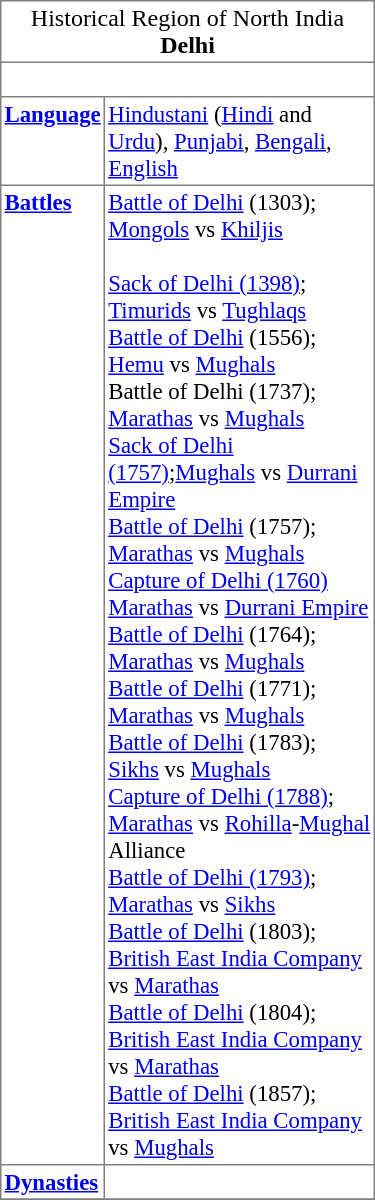<table class="toccolours" border="1" cellpadding="2" cellspacing="2" style="float: right; margin: 0 0 1em 1em; width: 250px; border-collapse: collapse; font-size: 95%;">
<tr>
<td colspan="10" style="margin-left: inherit; text-align:center; font-size: medium;">Historical Region of North India<br><strong>Delhi</strong></td>
</tr>
<tr align="center">
<td colspan="2"><div><br></div></td>
</tr>
<tr style="vertical-align: top;">
<td><strong><a href='#'>Language</a></strong></td>
<td><a href='#'>Hindustani</a> (<a href='#'>Hindi</a> and <a href='#'>Urdu</a>), <a href='#'>Punjabi</a>, <a href='#'>Bengali</a>, <a href='#'>English</a></td>
</tr>
<tr style="vertical-align: top;">
<td><strong><a href='#'>Battles</a></strong></td>
<td><a href='#'>Battle of Delhi</a> (1303); <a href='#'>Mongols</a> vs <a href='#'>Khiljis</a><br><br><a href='#'>Sack of Delhi (1398)</a>; <a href='#'>Timurids</a> vs <a href='#'>Tughlaqs</a><br><a href='#'>Battle of Delhi</a> (1556); <a href='#'>Hemu</a> vs <a href='#'>Mughals</a><br>Battle of Delhi (1737); <a href='#'>Marathas</a> vs <a href='#'>Mughals</a><br><a href='#'>Sack of Delhi (1757)</a>;<a href='#'>Mughals</a> vs <a href='#'>Durrani Empire</a><br><a href='#'>Battle of Delhi</a> (1757); <a href='#'>Marathas</a> vs <a href='#'>Mughals</a><br><a href='#'>Capture of Delhi (1760)</a> <a href='#'>Marathas</a> vs <a href='#'>Durrani Empire</a><br><a href='#'>Battle of Delhi</a> (1764); <a href='#'>Marathas</a> vs <a href='#'>Mughals</a><br><a href='#'>Battle of Delhi</a> (1771); <a href='#'>Marathas</a> vs <a href='#'>Mughals</a><br><a href='#'>Battle of Delhi</a> (1783); <a href='#'>Sikhs</a> vs <a href='#'>Mughals</a><br><a href='#'>Capture of Delhi (1788)</a>; <a href='#'>Marathas</a> vs <a href='#'>Rohilla</a>-<a href='#'>Mughal</a> Alliance<br><a href='#'>Battle of Delhi (1793)</a>; <a href='#'>Marathas</a> vs <a href='#'>Sikhs</a><br><a href='#'>Battle of Delhi</a> (1803); <a href='#'>British East India Company</a> vs <a href='#'>Marathas</a><br><a href='#'>Battle of Delhi</a> (1804); <a href='#'>British East India Company</a> vs <a href='#'>Marathas</a><br><a href='#'>Battle of Delhi</a> (1857); <a href='#'>British East India Company</a> vs <a href='#'>Mughals</a></td>
</tr>
<tr style="vertical-align: top;">
<td><strong><a href='#'>Dynasties</a></strong></td>
<td></td>
</tr>
<tr style="vertical-align: top;">
</tr>
</table>
